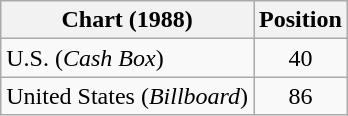<table class="wikitable sortable">
<tr>
<th align="left">Chart (1988)</th>
<th align="center">Position</th>
</tr>
<tr>
<td>U.S. (<em>Cash Box</em>)</td>
<td align="center">40</td>
</tr>
<tr>
<td>United States (<em>Billboard</em>)</td>
<td style="text-align:center;">86</td>
</tr>
</table>
